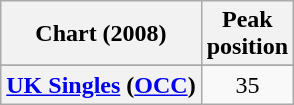<table class="wikitable sortable plainrowheaders" style="text-align:center">
<tr>
<th scope="col">Chart (2008)</th>
<th scope="col">Peak<br>position</th>
</tr>
<tr>
</tr>
<tr>
</tr>
<tr>
</tr>
<tr>
<th scope="row"><a href='#'>UK Singles</a> (<a href='#'>OCC</a>)</th>
<td>35</td>
</tr>
</table>
